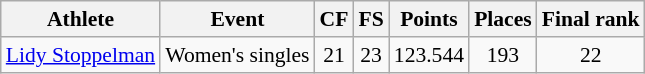<table class="wikitable" border="1" style="font-size:90%">
<tr>
<th>Athlete</th>
<th>Event</th>
<th>CF</th>
<th>FS</th>
<th>Points</th>
<th>Places</th>
<th>Final rank</th>
</tr>
<tr align=center>
<td align=left><a href='#'>Lidy Stoppelman</a></td>
<td rowspan=3>Women's singles</td>
<td>21</td>
<td>23</td>
<td>123.544</td>
<td>193</td>
<td>22</td>
</tr>
</table>
